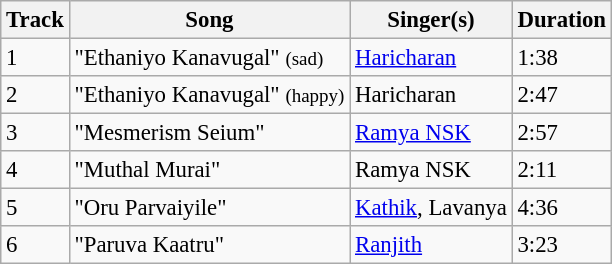<table class="wikitable" style="font-size:95%;">
<tr>
<th>Track</th>
<th>Song</th>
<th>Singer(s)</th>
<th>Duration</th>
</tr>
<tr>
<td>1</td>
<td>"Ethaniyo Kanavugal" <small>(sad)</small></td>
<td><a href='#'>Haricharan</a></td>
<td>1:38</td>
</tr>
<tr>
<td>2</td>
<td>"Ethaniyo Kanavugal" <small>(happy)</small></td>
<td>Haricharan</td>
<td>2:47</td>
</tr>
<tr>
<td>3</td>
<td>"Mesmerism Seium"</td>
<td><a href='#'>Ramya NSK</a></td>
<td>2:57</td>
</tr>
<tr>
<td>4</td>
<td>"Muthal Murai"</td>
<td>Ramya NSK</td>
<td>2:11</td>
</tr>
<tr>
<td>5</td>
<td>"Oru Parvaiyile"</td>
<td><a href='#'>Kathik</a>, Lavanya</td>
<td>4:36</td>
</tr>
<tr>
<td>6</td>
<td>"Paruva Kaatru"</td>
<td><a href='#'>Ranjith</a></td>
<td>3:23</td>
</tr>
</table>
